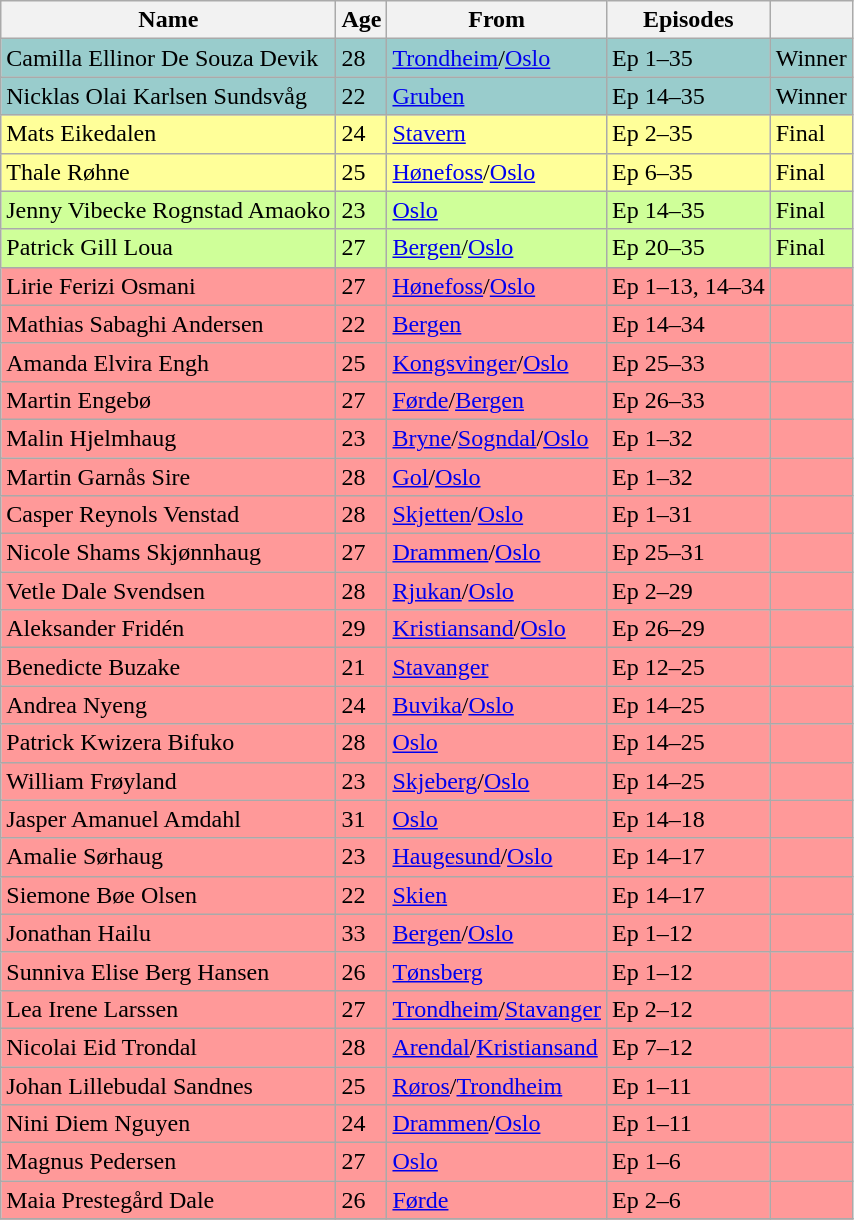<table class="wikitable">
<tr>
<th>Name</th>
<th>Age</th>
<th>From</th>
<th>Episodes</th>
<th></th>
</tr>
<tr>
<td style="background:#99CCCC;">Camilla Ellinor De Souza Devik</td>
<td style="background:#99CCCC;">28</td>
<td style="background:#99CCCC;"><a href='#'>Trondheim</a>/<a href='#'>Oslo</a></td>
<td style="background:#99CCCC;">Ep 1–35</td>
<td style="background:#99CCCC;">Winner</td>
</tr>
<tr>
<td style="background:#99CCCC;">Nicklas Olai Karlsen Sundsvåg</td>
<td style="background:#99CCCC;">22</td>
<td style="background:#99CCCC;"><a href='#'>Gruben</a></td>
<td style="background:#99CCCC;">Ep 14–35</td>
<td style="background:#99CCCC;">Winner</td>
</tr>
<tr>
<td style="background:#FFFF99;">Mats Eikedalen</td>
<td style="background:#FFFF99;">24</td>
<td style="background:#FFFF99;"><a href='#'>Stavern</a></td>
<td style="background:#FFFF99;">Ep 2–35</td>
<td style="background:#FFFF99;">Final</td>
</tr>
<tr>
<td style="background:#FFFF99;">Thale Røhne</td>
<td style="background:#FFFF99;">25</td>
<td style="background:#FFFF99;"><a href='#'>Hønefoss</a>/<a href='#'>Oslo</a></td>
<td style="background:#FFFF99;">Ep 6–35</td>
<td style="background:#FFFF99;">Final</td>
</tr>
<tr>
<td style="background:#CFFF99;">Jenny Vibecke Rognstad Amaoko</td>
<td style="background:#CFFF99;">23</td>
<td style="background:#CFFF99;"><a href='#'>Oslo</a></td>
<td style="background:#CFFF99;">Ep 14–35</td>
<td style="background:#CFFF99;">Final</td>
</tr>
<tr>
<td style="background:#CFFF99;">Patrick Gill Loua</td>
<td style="background:#CFFF99;">27</td>
<td style="background:#CFFF99;"><a href='#'>Bergen</a>/<a href='#'>Oslo</a></td>
<td style="background:#CFFF99;">Ep 20–35</td>
<td style="background:#CFFF99;">Final</td>
</tr>
<tr>
<td style="background:#FF9999;">Lirie Ferizi Osmani</td>
<td style="background:#FF9999;">27</td>
<td style="background:#FF9999;"><a href='#'>Hønefoss</a>/<a href='#'>Oslo</a></td>
<td style="background:#FF9999;">Ep 1–13, 14–34</td>
<td style="background:#FF9999;"></td>
</tr>
<tr>
<td style="background:#FF9999;">Mathias Sabaghi Andersen</td>
<td style="background:#FF9999;">22</td>
<td style="background:#FF9999;"><a href='#'>Bergen</a></td>
<td style="background:#FF9999;">Ep 14–34</td>
<td style="background:#FF9999;"></td>
</tr>
<tr>
<td style="background:#FF9999;">Amanda Elvira Engh</td>
<td style="background:#FF9999;">25</td>
<td style="background:#FF9999;"><a href='#'>Kongsvinger</a>/<a href='#'>Oslo</a></td>
<td style="background:#FF9999;">Ep 25–33</td>
<td style="background:#FF9999;"></td>
</tr>
<tr>
<td style="background:#FF9999;">Martin Engebø</td>
<td style="background:#FF9999;">27</td>
<td style="background:#FF9999;"><a href='#'>Førde</a>/<a href='#'>Bergen</a></td>
<td style="background:#FF9999;">Ep 26–33</td>
<td style="background:#FF9999;"></td>
</tr>
<tr>
<td style="background:#FF9999;">Malin Hjelmhaug</td>
<td style="background:#FF9999;">23</td>
<td style="background:#FF9999;"><a href='#'>Bryne</a>/<a href='#'>Sogndal</a>/<a href='#'>Oslo</a></td>
<td style="background:#FF9999;">Ep 1–32</td>
<td style="background:#FF9999;"></td>
</tr>
<tr>
<td style="background:#FF9999;">Martin Garnås Sire</td>
<td style="background:#FF9999;">28</td>
<td style="background:#FF9999;"><a href='#'>Gol</a>/<a href='#'>Oslo</a></td>
<td style="background:#FF9999;">Ep 1–32</td>
<td style="background:#FF9999;"></td>
</tr>
<tr>
<td style="background:#FF9999;">Casper Reynols Venstad</td>
<td style="background:#FF9999;">28</td>
<td style="background:#FF9999;"><a href='#'>Skjetten</a>/<a href='#'>Oslo</a></td>
<td style="background:#FF9999;">Ep 1–31</td>
<td style="background:#FF9999;"></td>
</tr>
<tr>
<td style="background:#FF9999;">Nicole Shams Skjønnhaug</td>
<td style="background:#FF9999;">27</td>
<td style="background:#FF9999;"><a href='#'>Drammen</a>/<a href='#'>Oslo</a></td>
<td style="background:#FF9999;">Ep 25–31</td>
<td style="background:#FF9999;"></td>
</tr>
<tr>
<td style="background:#FF9999;">Vetle Dale Svendsen</td>
<td style="background:#FF9999;">28</td>
<td style="background:#FF9999;"><a href='#'>Rjukan</a>/<a href='#'>Oslo</a></td>
<td style="background:#FF9999;">Ep 2–29</td>
<td style="background:#FF9999;"></td>
</tr>
<tr>
<td style="background:#FF9999;">Aleksander Fridén</td>
<td style="background:#FF9999;">29</td>
<td style="background:#FF9999;"><a href='#'>Kristiansand</a>/<a href='#'>Oslo</a></td>
<td style="background:#FF9999;">Ep 26–29</td>
<td style="background:#FF9999;"></td>
</tr>
<tr>
<td style="background:#FF9999;">Benedicte Buzake</td>
<td style="background:#FF9999;">21</td>
<td style="background:#FF9999;"><a href='#'>Stavanger</a></td>
<td style="background:#FF9999;">Ep 12–25</td>
<td style="background:#FF9999;"></td>
</tr>
<tr>
<td style="background:#FF9999;">Andrea Nyeng</td>
<td style="background:#FF9999;">24</td>
<td style="background:#FF9999;"><a href='#'>Buvika</a>/<a href='#'>Oslo</a></td>
<td style="background:#FF9999;">Ep 14–25</td>
<td style="background:#FF9999;"></td>
</tr>
<tr>
<td style="background:#FF9999;">Patrick Kwizera Bifuko</td>
<td style="background:#FF9999;">28</td>
<td style="background:#FF9999;"><a href='#'>Oslo</a></td>
<td style="background:#FF9999;">Ep 14–25</td>
<td style="background:#FF9999;"></td>
</tr>
<tr>
<td style="background:#FF9999;">William Frøyland</td>
<td style="background:#FF9999;">23</td>
<td style="background:#FF9999;"><a href='#'>Skjeberg</a>/<a href='#'>Oslo</a></td>
<td style="background:#FF9999;">Ep 14–25</td>
<td style="background:#FF9999;"></td>
</tr>
<tr>
<td style="background:#FF9999;">Jasper Amanuel Amdahl</td>
<td style="background:#FF9999;">31</td>
<td style="background:#FF9999;"><a href='#'>Oslo</a></td>
<td style="background:#FF9999;">Ep 14–18</td>
<td style="background:#FF9999;"></td>
</tr>
<tr>
<td style="background:#FF9999;">Amalie Sørhaug</td>
<td style="background:#FF9999;">23</td>
<td style="background:#FF9999;"><a href='#'>Haugesund</a>/<a href='#'>Oslo</a></td>
<td style="background:#FF9999;">Ep 14–17</td>
<td style="background:#FF9999;"></td>
</tr>
<tr>
<td style="background:#FF9999;">Siemone Bøe Olsen</td>
<td style="background:#FF9999;">22</td>
<td style="background:#FF9999;"><a href='#'>Skien</a></td>
<td style="background:#FF9999;">Ep 14–17</td>
<td style="background:#FF9999;"></td>
</tr>
<tr>
<td style="background:#FF9999;">Jonathan Hailu</td>
<td style="background:#FF9999;">33</td>
<td style="background:#FF9999;"><a href='#'>Bergen</a>/<a href='#'>Oslo</a></td>
<td style="background:#FF9999;">Ep 1–12</td>
<td style="background:#FF9999;"></td>
</tr>
<tr>
<td style="background:#FF9999;">Sunniva Elise Berg Hansen</td>
<td style="background:#FF9999;">26</td>
<td style="background:#FF9999;"><a href='#'>Tønsberg</a></td>
<td style="background:#FF9999;">Ep 1–12</td>
<td style="background:#FF9999;"></td>
</tr>
<tr>
<td style="background:#FF9999;">Lea Irene Larssen</td>
<td style="background:#FF9999;">27</td>
<td style="background:#FF9999;"><a href='#'>Trondheim</a>/<a href='#'>Stavanger</a></td>
<td style="background:#FF9999;">Ep 2–12</td>
<td style="background:#FF9999;"></td>
</tr>
<tr>
<td style="background:#FF9999;">Nicolai Eid Trondal</td>
<td style="background:#FF9999;">28</td>
<td style="background:#FF9999;"><a href='#'>Arendal</a>/<a href='#'>Kristiansand</a></td>
<td style="background:#FF9999;">Ep 7–12</td>
<td style="background:#FF9999;"></td>
</tr>
<tr>
<td style="background:#FF9999;">Johan Lillebudal Sandnes</td>
<td style="background:#FF9999;">25</td>
<td style="background:#FF9999;"><a href='#'>Røros</a>/<a href='#'>Trondheim</a></td>
<td style="background:#FF9999;">Ep 1–11</td>
<td style="background:#FF9999;"></td>
</tr>
<tr>
<td style="background:#FF9999;">Nini Diem Nguyen</td>
<td style="background:#FF9999;">24</td>
<td style="background:#FF9999;"><a href='#'>Drammen</a>/<a href='#'>Oslo</a></td>
<td style="background:#FF9999;">Ep 1–11</td>
<td style="background:#FF9999;"></td>
</tr>
<tr>
<td style="background:#FF9999;">Magnus Pedersen</td>
<td style="background:#FF9999;">27</td>
<td style="background:#FF9999;"><a href='#'>Oslo</a></td>
<td style="background:#FF9999;">Ep 1–6</td>
<td style="background:#FF9999;"></td>
</tr>
<tr>
<td style="background:#FF9999;">Maia Prestegård Dale</td>
<td style="background:#FF9999;">26</td>
<td style="background:#FF9999;"><a href='#'>Førde</a></td>
<td style="background:#FF9999;">Ep 2–6</td>
<td style="background:#FF9999;"></td>
</tr>
<tr>
</tr>
</table>
